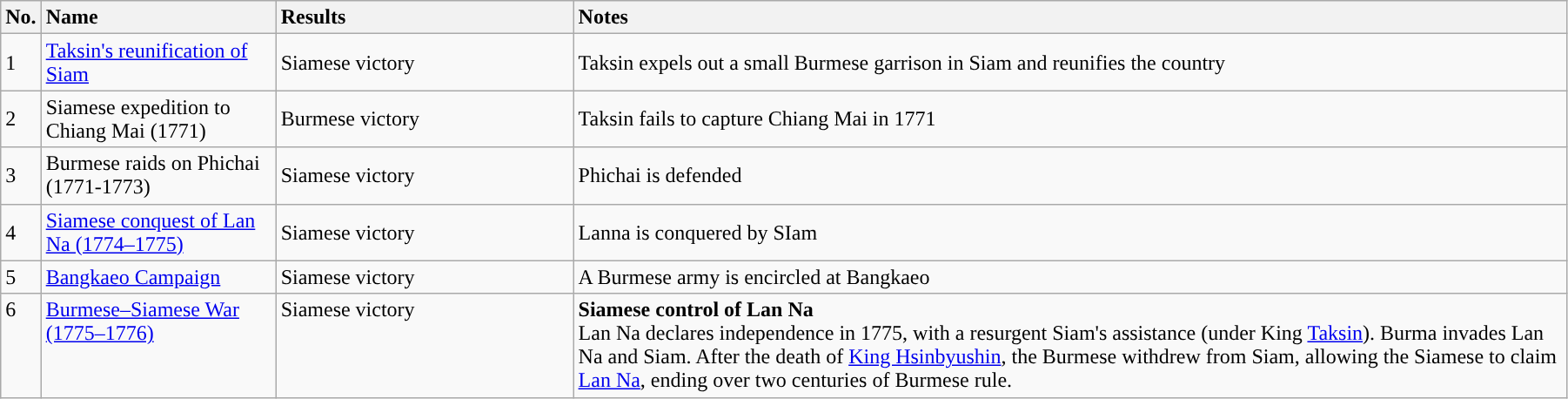<table width=95% class="wikitable">
<tr>
<th style="text-align:left; width=1%">No.</th>
<th width=15%; style="text-align:left">Name</th>
<th width=19%; style="text-align:left;">Results</th>
<th style="text-align:left; width=35%">Notes</th>
</tr>
<tr>
<td>1</td>
<td><a href='#'>Taksin's reunification of Siam</a></td>
<td>Siamese victory</td>
<td>Taksin expels out a small Burmese garrison in Siam and reunifies the country</td>
</tr>
<tr>
<td>2</td>
<td>Siamese expedition to Chiang Mai (1771)</td>
<td>Burmese victory</td>
<td>Taksin fails to capture Chiang Mai in 1771</td>
</tr>
<tr>
<td>3</td>
<td>Burmese raids on Phichai (1771-1773)</td>
<td>Siamese victory</td>
<td>Phichai is defended</td>
</tr>
<tr>
<td>4</td>
<td><a href='#'>Siamese conquest of Lan Na (1774–1775)</a></td>
<td>Siamese victory</td>
<td>Lanna is conquered by SIam</td>
</tr>
<tr>
<td>5</td>
<td><a href='#'>Bangkaeo Campaign</a></td>
<td>Siamese victory</td>
<td>A Burmese army is encircled at Bangkaeo</td>
</tr>
<tr>
<td style="vertical-align: top;">6</td>
<td style="vertical-align: top;"><a href='#'>Burmese–Siamese War (1775–1776)</a></td>
<td style="vertical-align: top;">Siamese victory</td>
<td><strong>Siamese control of Lan Na</strong><br>Lan Na declares independence in 1775, with a resurgent Siam's assistance (under King <a href='#'>Taksin</a>). Burma invades Lan Na and Siam. After the death of <a href='#'>King Hsinbyushin</a>, the Burmese withdrew from Siam, allowing the Siamese to claim <a href='#'>Lan Na</a>, ending over two centuries of Burmese rule.</td>
</tr>
</table>
